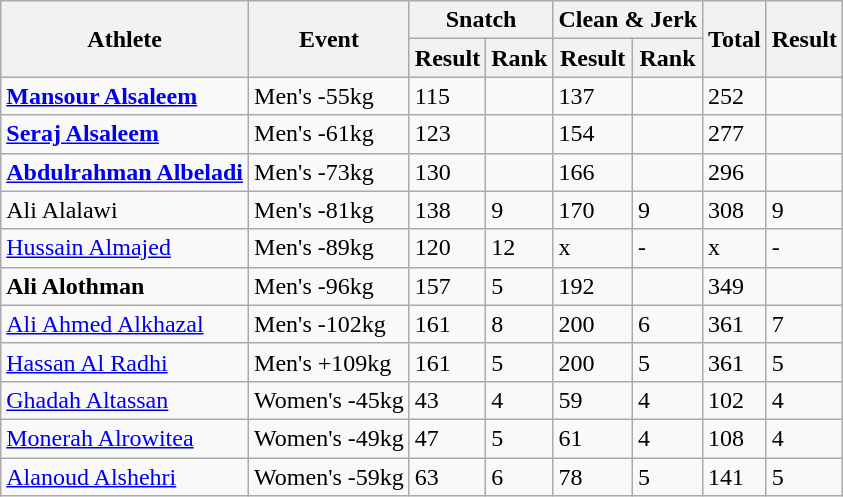<table class="wikitable">
<tr>
<th rowspan="2">Athlete</th>
<th rowspan="2">Event</th>
<th colspan="2">Snatch</th>
<th colspan="2">Clean & Jerk</th>
<th rowspan="2">Total</th>
<th rowspan="2">Result</th>
</tr>
<tr>
<th>Result</th>
<th>Rank</th>
<th>Result</th>
<th>Rank</th>
</tr>
<tr>
<td><a href='#'><strong>Mansour Alsaleem</strong></a></td>
<td>Men's -55kg</td>
<td>115</td>
<td></td>
<td>137</td>
<td></td>
<td>252</td>
<td></td>
</tr>
<tr>
<td><a href='#'><strong>Seraj Alsaleem</strong></a></td>
<td>Men's -61kg</td>
<td>123</td>
<td></td>
<td>154</td>
<td></td>
<td>277</td>
<td></td>
</tr>
<tr>
<td><strong><a href='#'>Abdulrahman Albeladi</a></strong></td>
<td>Men's -73kg</td>
<td>130</td>
<td></td>
<td>166</td>
<td></td>
<td>296</td>
<td></td>
</tr>
<tr>
<td>Ali Alalawi</td>
<td>Men's -81kg</td>
<td>138</td>
<td>9</td>
<td>170</td>
<td>9</td>
<td>308</td>
<td>9</td>
</tr>
<tr>
<td><a href='#'>Hussain Almajed</a></td>
<td>Men's -89kg</td>
<td>120</td>
<td>12</td>
<td>x</td>
<td>-</td>
<td>x</td>
<td>-</td>
</tr>
<tr>
<td><strong>Ali Alothman</strong></td>
<td>Men's -96kg</td>
<td>157</td>
<td>5</td>
<td>192</td>
<td></td>
<td>349</td>
<td></td>
</tr>
<tr>
<td><a href='#'>Ali Ahmed Alkhazal</a></td>
<td>Men's -102kg</td>
<td>161</td>
<td>8</td>
<td>200</td>
<td>6</td>
<td>361</td>
<td>7</td>
</tr>
<tr>
<td><a href='#'>Hassan Al Radhi</a></td>
<td>Men's +109kg</td>
<td>161</td>
<td>5</td>
<td>200</td>
<td>5</td>
<td>361</td>
<td>5</td>
</tr>
<tr>
<td><a href='#'>Ghadah Altassan</a></td>
<td>Women's -45kg</td>
<td>43</td>
<td>4</td>
<td>59</td>
<td>4</td>
<td>102</td>
<td>4</td>
</tr>
<tr>
<td><a href='#'>Monerah Alrowitea</a></td>
<td>Women's -49kg</td>
<td>47</td>
<td>5</td>
<td>61</td>
<td>4</td>
<td>108</td>
<td>4</td>
</tr>
<tr>
<td><a href='#'>Alanoud Alshehri</a></td>
<td>Women's -59kg</td>
<td>63</td>
<td>6</td>
<td>78</td>
<td>5</td>
<td>141</td>
<td>5</td>
</tr>
</table>
